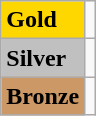<table class="wikitable">
<tr>
<td style="background:gold;"><strong>Gold</strong></td>
<td><br></td>
</tr>
<tr>
<td style="background:silver;"><strong>Silver</strong></td>
<td><br></td>
</tr>
<tr>
<td style="background:#c96;"><strong>Bronze</strong></td>
<td><br></td>
</tr>
</table>
